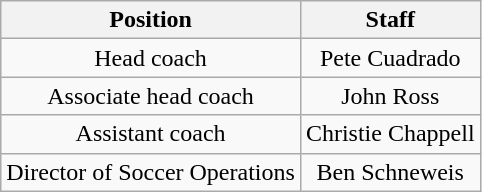<table class="wikitable" style="text-align:center;">
<tr>
<th>Position</th>
<th>Staff</th>
</tr>
<tr>
<td>Head coach</td>
<td>Pete Cuadrado</td>
</tr>
<tr>
<td>Associate head coach</td>
<td>John Ross</td>
</tr>
<tr>
<td>Assistant coach</td>
<td>Christie Chappell</td>
</tr>
<tr>
<td>Director of Soccer Operations</td>
<td>Ben Schneweis</td>
</tr>
</table>
